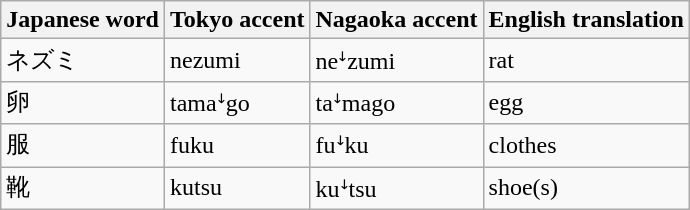<table class="wikitable">
<tr>
<th>Japanese word</th>
<th>Tokyo accent</th>
<th>Nagaoka accent</th>
<th>English translation</th>
</tr>
<tr>
<td>ネズミ</td>
<td>nezumi</td>
<td>neꜜzumi</td>
<td>rat</td>
</tr>
<tr>
<td>卵</td>
<td>tamaꜜgo</td>
<td>taꜜmago</td>
<td>egg</td>
</tr>
<tr>
<td>服</td>
<td>fuku</td>
<td>fuꜜku</td>
<td>clothes</td>
</tr>
<tr>
<td>靴</td>
<td>kutsu</td>
<td>kuꜜtsu</td>
<td>shoe(s)</td>
</tr>
</table>
